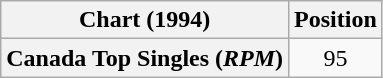<table class="wikitable plainrowheaders" style="text-align:center">
<tr>
<th>Chart (1994)</th>
<th>Position</th>
</tr>
<tr>
<th scope="row">Canada Top Singles (<em>RPM</em>)</th>
<td>95</td>
</tr>
</table>
